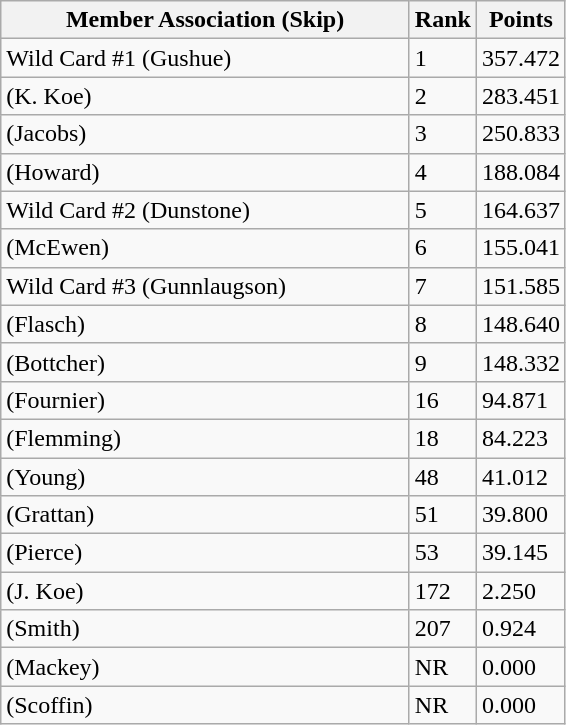<table class="wikitable">
<tr>
<th scope="col" width=265>Member Association (Skip)</th>
<th scope="col" width=15>Rank</th>
<th scope="col" width=15>Points</th>
</tr>
<tr>
<td> Wild Card #1 (Gushue)</td>
<td>1</td>
<td>357.472</td>
</tr>
<tr>
<td> (K. Koe)</td>
<td>2</td>
<td>283.451</td>
</tr>
<tr>
<td> (Jacobs)</td>
<td>3</td>
<td>250.833</td>
</tr>
<tr>
<td> (Howard)</td>
<td>4</td>
<td>188.084</td>
</tr>
<tr>
<td> Wild Card #2 (Dunstone)</td>
<td>5</td>
<td>164.637</td>
</tr>
<tr>
<td> (McEwen)</td>
<td>6</td>
<td>155.041</td>
</tr>
<tr>
<td> Wild Card #3 (Gunnlaugson)</td>
<td>7</td>
<td>151.585</td>
</tr>
<tr>
<td> (Flasch)</td>
<td>8</td>
<td>148.640</td>
</tr>
<tr>
<td> (Bottcher)</td>
<td>9</td>
<td>148.332</td>
</tr>
<tr>
<td> (Fournier)</td>
<td>16</td>
<td>94.871</td>
</tr>
<tr>
<td> (Flemming)</td>
<td>18</td>
<td>84.223</td>
</tr>
<tr>
<td> (Young)</td>
<td>48</td>
<td>41.012</td>
</tr>
<tr>
<td> (Grattan)</td>
<td>51</td>
<td>39.800</td>
</tr>
<tr>
<td> (Pierce)</td>
<td>53</td>
<td>39.145</td>
</tr>
<tr>
<td> (J. Koe)</td>
<td>172</td>
<td>2.250</td>
</tr>
<tr>
<td> (Smith)</td>
<td>207</td>
<td>0.924</td>
</tr>
<tr>
<td> (Mackey)</td>
<td>NR</td>
<td>0.000</td>
</tr>
<tr>
<td> (Scoffin)</td>
<td>NR</td>
<td>0.000</td>
</tr>
</table>
